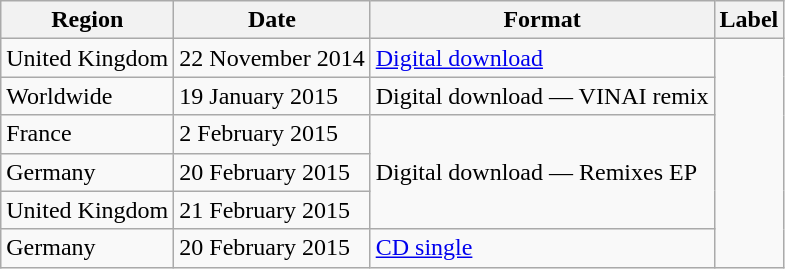<table class="wikitable sortable">
<tr>
<th>Region</th>
<th>Date</th>
<th>Format</th>
<th>Label</th>
</tr>
<tr>
<td>United Kingdom</td>
<td>22 November 2014</td>
<td><a href='#'>Digital download</a></td>
<td rowspan="6"></td>
</tr>
<tr>
<td>Worldwide</td>
<td>19 January 2015</td>
<td>Digital download — VINAI remix</td>
</tr>
<tr>
<td>France</td>
<td>2 February 2015</td>
<td rowspan="3">Digital download — Remixes EP</td>
</tr>
<tr>
<td>Germany</td>
<td>20 February 2015</td>
</tr>
<tr>
<td>United Kingdom</td>
<td>21 February 2015</td>
</tr>
<tr>
<td>Germany</td>
<td>20 February 2015</td>
<td><a href='#'>CD single</a></td>
</tr>
</table>
